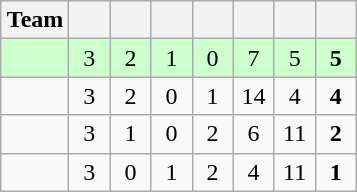<table class="wikitable" align="right" style="text-align:center">
<tr>
<th>Team</th>
<th width=20></th>
<th width=20></th>
<th width=20></th>
<th width=20></th>
<th width=20></th>
<th width=20></th>
<th width=20></th>
</tr>
<tr bgcolor="#ccffcc">
<td align="left"></td>
<td>3</td>
<td>2</td>
<td>1</td>
<td>0</td>
<td>7</td>
<td>5</td>
<td><strong>5</strong></td>
</tr>
<tr>
<td align="left"></td>
<td>3</td>
<td>2</td>
<td>0</td>
<td>1</td>
<td>14</td>
<td>4</td>
<td><strong>4</strong></td>
</tr>
<tr>
<td align="left"></td>
<td>3</td>
<td>1</td>
<td>0</td>
<td>2</td>
<td>6</td>
<td>11</td>
<td><strong>2</strong></td>
</tr>
<tr>
<td align="left"></td>
<td>3</td>
<td>0</td>
<td>1</td>
<td>2</td>
<td>4</td>
<td>11</td>
<td><strong>1</strong></td>
</tr>
</table>
